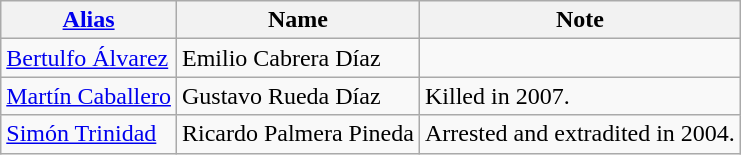<table class="wikitable">
<tr>
<th><a href='#'>Alias</a></th>
<th>Name</th>
<th>Note</th>
</tr>
<tr>
<td><a href='#'>Bertulfo Álvarez</a></td>
<td>Emilio Cabrera Díaz</td>
<td></td>
</tr>
<tr>
<td><a href='#'>Martín Caballero</a></td>
<td>Gustavo Rueda Díaz</td>
<td>Killed in 2007.</td>
</tr>
<tr>
<td><a href='#'>Simón Trinidad</a></td>
<td>Ricardo Palmera Pineda</td>
<td>Arrested and extradited in 2004.</td>
</tr>
</table>
